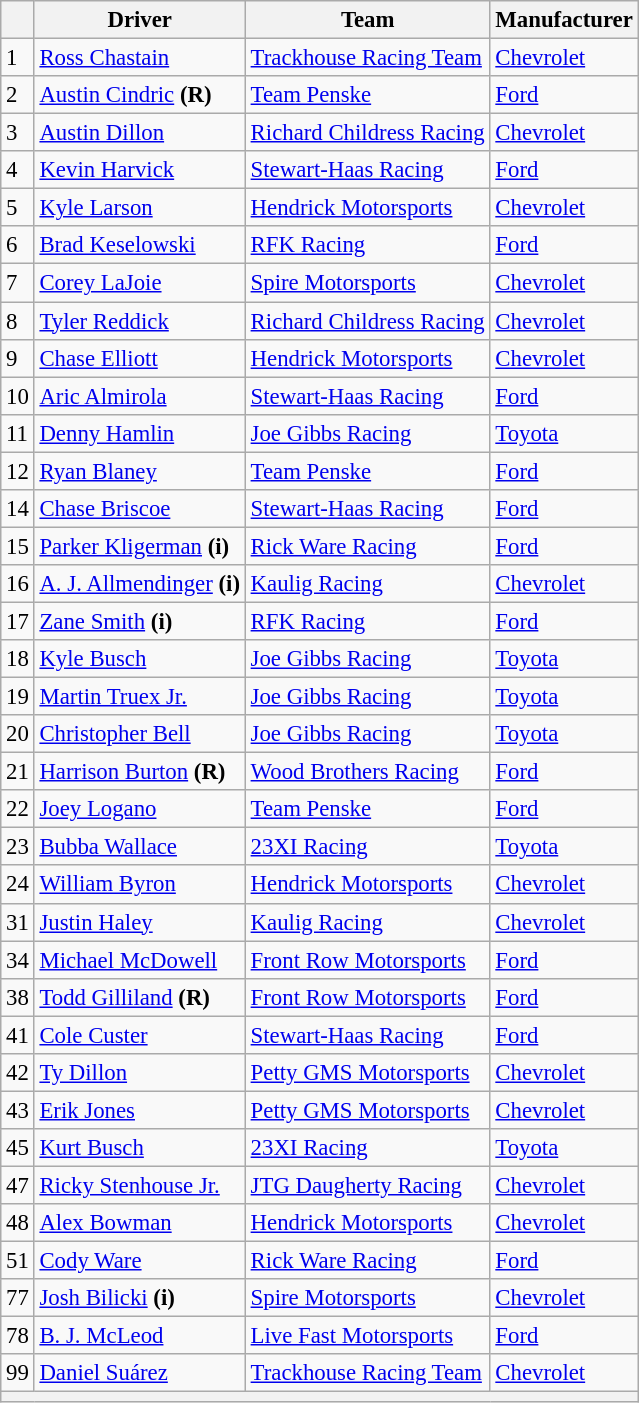<table class="wikitable" style="font-size:95%">
<tr>
<th></th>
<th>Driver</th>
<th>Team</th>
<th>Manufacturer</th>
</tr>
<tr>
<td>1</td>
<td><a href='#'>Ross Chastain</a></td>
<td><a href='#'>Trackhouse Racing Team</a></td>
<td><a href='#'>Chevrolet</a></td>
</tr>
<tr>
<td>2</td>
<td><a href='#'>Austin Cindric</a> <strong>(R)</strong></td>
<td><a href='#'>Team Penske</a></td>
<td><a href='#'>Ford</a></td>
</tr>
<tr>
<td>3</td>
<td><a href='#'>Austin Dillon</a></td>
<td><a href='#'>Richard Childress Racing</a></td>
<td><a href='#'>Chevrolet</a></td>
</tr>
<tr>
<td>4</td>
<td><a href='#'>Kevin Harvick</a></td>
<td><a href='#'>Stewart-Haas Racing</a></td>
<td><a href='#'>Ford</a></td>
</tr>
<tr>
<td>5</td>
<td><a href='#'>Kyle Larson</a></td>
<td><a href='#'>Hendrick Motorsports</a></td>
<td><a href='#'>Chevrolet</a></td>
</tr>
<tr>
<td>6</td>
<td><a href='#'>Brad Keselowski</a></td>
<td><a href='#'>RFK Racing</a></td>
<td><a href='#'>Ford</a></td>
</tr>
<tr>
<td>7</td>
<td><a href='#'>Corey LaJoie</a></td>
<td><a href='#'>Spire Motorsports</a></td>
<td><a href='#'>Chevrolet</a></td>
</tr>
<tr>
<td>8</td>
<td><a href='#'>Tyler Reddick</a></td>
<td><a href='#'>Richard Childress Racing</a></td>
<td><a href='#'>Chevrolet</a></td>
</tr>
<tr>
<td>9</td>
<td><a href='#'>Chase Elliott</a></td>
<td><a href='#'>Hendrick Motorsports</a></td>
<td><a href='#'>Chevrolet</a></td>
</tr>
<tr>
<td>10</td>
<td><a href='#'>Aric Almirola</a></td>
<td><a href='#'>Stewart-Haas Racing</a></td>
<td><a href='#'>Ford</a></td>
</tr>
<tr>
<td>11</td>
<td><a href='#'>Denny Hamlin</a></td>
<td><a href='#'>Joe Gibbs Racing</a></td>
<td><a href='#'>Toyota</a></td>
</tr>
<tr>
<td>12</td>
<td><a href='#'>Ryan Blaney</a></td>
<td><a href='#'>Team Penske</a></td>
<td><a href='#'>Ford</a></td>
</tr>
<tr>
<td>14</td>
<td><a href='#'>Chase Briscoe</a></td>
<td><a href='#'>Stewart-Haas Racing</a></td>
<td><a href='#'>Ford</a></td>
</tr>
<tr>
<td>15</td>
<td><a href='#'>Parker Kligerman</a> <strong>(i)</strong></td>
<td><a href='#'>Rick Ware Racing</a></td>
<td><a href='#'>Ford</a></td>
</tr>
<tr>
<td>16</td>
<td><a href='#'>A. J. Allmendinger</a> <strong>(i)</strong></td>
<td><a href='#'>Kaulig Racing</a></td>
<td><a href='#'>Chevrolet</a></td>
</tr>
<tr>
<td>17</td>
<td><a href='#'>Zane Smith</a> <strong>(i)</strong></td>
<td><a href='#'>RFK Racing</a></td>
<td><a href='#'>Ford</a></td>
</tr>
<tr>
<td>18</td>
<td><a href='#'>Kyle Busch</a></td>
<td><a href='#'>Joe Gibbs Racing</a></td>
<td><a href='#'>Toyota</a></td>
</tr>
<tr>
<td>19</td>
<td><a href='#'>Martin Truex Jr.</a></td>
<td><a href='#'>Joe Gibbs Racing</a></td>
<td><a href='#'>Toyota</a></td>
</tr>
<tr>
<td>20</td>
<td><a href='#'>Christopher Bell</a></td>
<td><a href='#'>Joe Gibbs Racing</a></td>
<td><a href='#'>Toyota</a></td>
</tr>
<tr>
<td>21</td>
<td><a href='#'>Harrison Burton</a> <strong>(R)</strong></td>
<td><a href='#'>Wood Brothers Racing</a></td>
<td><a href='#'>Ford</a></td>
</tr>
<tr>
<td>22</td>
<td><a href='#'>Joey Logano</a></td>
<td><a href='#'>Team Penske</a></td>
<td><a href='#'>Ford</a></td>
</tr>
<tr>
<td>23</td>
<td><a href='#'>Bubba Wallace</a></td>
<td><a href='#'>23XI Racing</a></td>
<td><a href='#'>Toyota</a></td>
</tr>
<tr>
<td>24</td>
<td><a href='#'>William Byron</a></td>
<td><a href='#'>Hendrick Motorsports</a></td>
<td><a href='#'>Chevrolet</a></td>
</tr>
<tr>
<td>31</td>
<td><a href='#'>Justin Haley</a></td>
<td><a href='#'>Kaulig Racing</a></td>
<td><a href='#'>Chevrolet</a></td>
</tr>
<tr>
<td>34</td>
<td><a href='#'>Michael McDowell</a></td>
<td><a href='#'>Front Row Motorsports</a></td>
<td><a href='#'>Ford</a></td>
</tr>
<tr>
<td>38</td>
<td><a href='#'>Todd Gilliland</a> <strong>(R)</strong></td>
<td><a href='#'>Front Row Motorsports</a></td>
<td><a href='#'>Ford</a></td>
</tr>
<tr>
<td>41</td>
<td><a href='#'>Cole Custer</a></td>
<td><a href='#'>Stewart-Haas Racing</a></td>
<td><a href='#'>Ford</a></td>
</tr>
<tr>
<td>42</td>
<td><a href='#'>Ty Dillon</a></td>
<td><a href='#'>Petty GMS Motorsports</a></td>
<td><a href='#'>Chevrolet</a></td>
</tr>
<tr>
<td>43</td>
<td><a href='#'>Erik Jones</a></td>
<td><a href='#'>Petty GMS Motorsports</a></td>
<td><a href='#'>Chevrolet</a></td>
</tr>
<tr>
<td>45</td>
<td><a href='#'>Kurt Busch</a></td>
<td><a href='#'>23XI Racing</a></td>
<td><a href='#'>Toyota</a></td>
</tr>
<tr>
<td>47</td>
<td><a href='#'>Ricky Stenhouse Jr.</a></td>
<td><a href='#'>JTG Daugherty Racing</a></td>
<td><a href='#'>Chevrolet</a></td>
</tr>
<tr>
<td>48</td>
<td><a href='#'>Alex Bowman</a></td>
<td><a href='#'>Hendrick Motorsports</a></td>
<td><a href='#'>Chevrolet</a></td>
</tr>
<tr>
<td>51</td>
<td><a href='#'>Cody Ware</a></td>
<td><a href='#'>Rick Ware Racing</a></td>
<td><a href='#'>Ford</a></td>
</tr>
<tr>
<td>77</td>
<td><a href='#'>Josh Bilicki</a> <strong>(i)</strong></td>
<td><a href='#'>Spire Motorsports</a></td>
<td><a href='#'>Chevrolet</a></td>
</tr>
<tr>
<td>78</td>
<td><a href='#'>B. J. McLeod</a></td>
<td><a href='#'>Live Fast Motorsports</a></td>
<td><a href='#'>Ford</a></td>
</tr>
<tr>
<td>99</td>
<td><a href='#'>Daniel Suárez</a></td>
<td><a href='#'>Trackhouse Racing Team</a></td>
<td><a href='#'>Chevrolet</a></td>
</tr>
<tr>
<th colspan="4"></th>
</tr>
</table>
